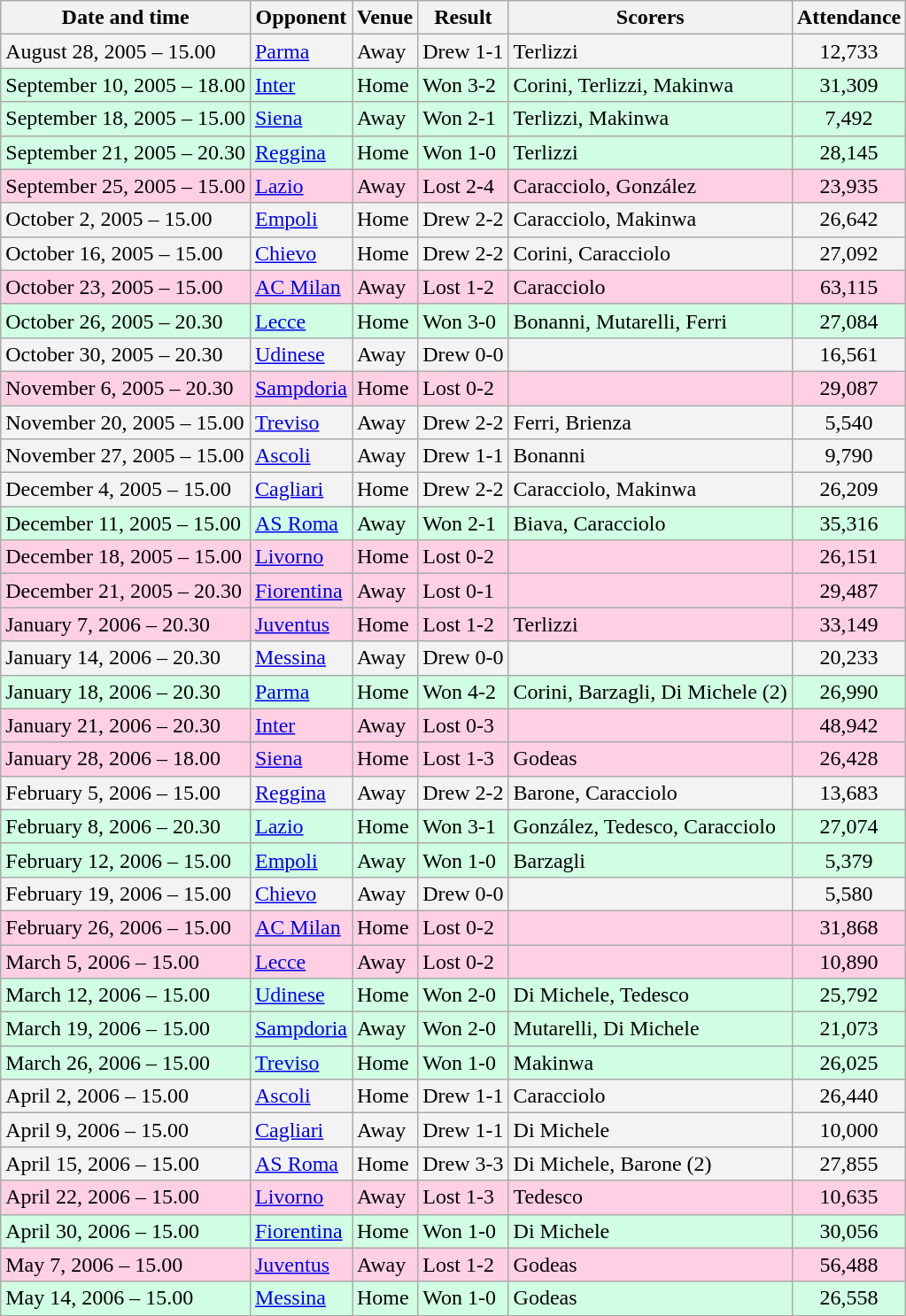<table class="wikitable">
<tr>
<th>Date and time</th>
<th>Opponent</th>
<th>Venue</th>
<th>Result</th>
<th>Scorers</th>
<th>Attendance</th>
</tr>
<tr bgcolor = "#f3f3f3">
<td>August 28, 2005 – 15.00</td>
<td><a href='#'>Parma</a></td>
<td>Away</td>
<td>Drew 1-1</td>
<td>Terlizzi</td>
<td align="center">12,733</td>
</tr>
<tr bgcolor = "#d0ffe3">
<td>September 10, 2005 – 18.00</td>
<td><a href='#'>Inter</a></td>
<td>Home</td>
<td>Won 3-2</td>
<td>Corini, Terlizzi, Makinwa</td>
<td align="center">31,309</td>
</tr>
<tr bgcolor = "#d0ffe3">
<td>September 18, 2005 – 15.00</td>
<td><a href='#'>Siena</a></td>
<td>Away</td>
<td>Won 2-1</td>
<td>Terlizzi, Makinwa</td>
<td align="center">7,492</td>
</tr>
<tr bgcolor = "#d0ffe3">
<td>September 21, 2005 – 20.30</td>
<td><a href='#'>Reggina</a></td>
<td>Home</td>
<td>Won 1-0</td>
<td>Terlizzi</td>
<td align="center">28,145</td>
</tr>
<tr bgcolor = "#ffd0e3">
<td>September 25, 2005 – 15.00</td>
<td><a href='#'>Lazio</a></td>
<td>Away</td>
<td>Lost 2-4</td>
<td>Caracciolo, González</td>
<td align="center">23,935</td>
</tr>
<tr bgcolor = "#f3f3f3">
<td>October 2, 2005 – 15.00</td>
<td><a href='#'>Empoli</a></td>
<td>Home</td>
<td>Drew 2-2</td>
<td>Caracciolo, Makinwa</td>
<td align="center">26,642</td>
</tr>
<tr bgcolor = "#f3f3f3">
<td>October 16, 2005 – 15.00</td>
<td><a href='#'>Chievo</a></td>
<td>Home</td>
<td>Drew 2-2</td>
<td>Corini, Caracciolo</td>
<td align="center">27,092</td>
</tr>
<tr bgcolor = "#ffd0e3">
<td>October 23, 2005 – 15.00</td>
<td><a href='#'>AC Milan</a></td>
<td>Away</td>
<td>Lost 1-2</td>
<td>Caracciolo</td>
<td align="center">63,115</td>
</tr>
<tr bgcolor = "#d0ffe3">
<td>October 26, 2005 – 20.30</td>
<td><a href='#'>Lecce</a></td>
<td>Home</td>
<td>Won 3-0</td>
<td>Bonanni, Mutarelli, Ferri</td>
<td align="center">27,084</td>
</tr>
<tr bgcolor = "#f3f3f3">
<td>October 30, 2005 – 20.30</td>
<td><a href='#'>Udinese</a></td>
<td>Away</td>
<td>Drew 0-0</td>
<td></td>
<td align="center">16,561</td>
</tr>
<tr bgcolor = "#ffd0e3">
<td>November 6, 2005 – 20.30</td>
<td><a href='#'>Sampdoria</a></td>
<td>Home</td>
<td>Lost 0-2</td>
<td></td>
<td align="center">29,087</td>
</tr>
<tr bgcolor = "#f3f3f3">
<td>November 20, 2005 – 15.00</td>
<td><a href='#'>Treviso</a></td>
<td>Away</td>
<td>Drew 2-2</td>
<td>Ferri, Brienza</td>
<td align="center">5,540</td>
</tr>
<tr bgcolor = "#f3f3f3">
<td>November 27, 2005 – 15.00</td>
<td><a href='#'>Ascoli</a></td>
<td>Away</td>
<td>Drew 1-1</td>
<td>Bonanni</td>
<td align="center">9,790</td>
</tr>
<tr bgcolor = "#f3f3f3">
<td>December 4, 2005 – 15.00</td>
<td><a href='#'>Cagliari</a></td>
<td>Home</td>
<td>Drew 2-2</td>
<td>Caracciolo, Makinwa</td>
<td align="center">26,209</td>
</tr>
<tr bgcolor = "#d0ffe3">
<td>December 11, 2005 – 15.00</td>
<td><a href='#'>AS Roma</a></td>
<td>Away</td>
<td>Won 2-1</td>
<td>Biava, Caracciolo</td>
<td align="center">35,316</td>
</tr>
<tr bgcolor = "#ffd0e3">
<td>December 18, 2005 – 15.00</td>
<td><a href='#'>Livorno</a></td>
<td>Home</td>
<td>Lost 0-2</td>
<td></td>
<td align="center">26,151</td>
</tr>
<tr bgcolor = "#ffd0e3">
<td>December 21, 2005 – 20.30</td>
<td><a href='#'>Fiorentina</a></td>
<td>Away</td>
<td>Lost 0-1</td>
<td></td>
<td align="center">29,487</td>
</tr>
<tr bgcolor = "#ffd0e3">
<td>January 7, 2006 – 20.30</td>
<td><a href='#'>Juventus</a></td>
<td>Home</td>
<td>Lost 1-2</td>
<td>Terlizzi</td>
<td align="center">33,149</td>
</tr>
<tr bgcolor = "#f3f3f3">
<td>January 14, 2006 – 20.30</td>
<td><a href='#'>Messina</a></td>
<td>Away</td>
<td>Drew 0-0</td>
<td></td>
<td align="center">20,233</td>
</tr>
<tr bgcolor = "#d0ffe3">
<td>January 18, 2006 – 20.30</td>
<td><a href='#'>Parma</a></td>
<td>Home</td>
<td>Won 4-2</td>
<td>Corini, Barzagli, Di Michele (2)</td>
<td align="center">26,990</td>
</tr>
<tr bgcolor = "#ffd0e3">
<td>January 21, 2006 – 20.30</td>
<td><a href='#'>Inter</a></td>
<td>Away</td>
<td>Lost 0-3</td>
<td></td>
<td align="center">48,942</td>
</tr>
<tr bgcolor = "#ffd0e3">
<td>January 28, 2006 – 18.00</td>
<td><a href='#'>Siena</a></td>
<td>Home</td>
<td>Lost 1-3</td>
<td>Godeas</td>
<td align="center">26,428</td>
</tr>
<tr bgcolor = "#f3f3f3">
<td>February 5, 2006 – 15.00</td>
<td><a href='#'>Reggina</a></td>
<td>Away</td>
<td>Drew 2-2</td>
<td>Barone, Caracciolo</td>
<td align="center">13,683</td>
</tr>
<tr bgcolor = "#d0ffe3">
<td>February 8, 2006 – 20.30</td>
<td><a href='#'>Lazio</a></td>
<td>Home</td>
<td>Won 3-1</td>
<td>González, Tedesco, Caracciolo</td>
<td align="center">27,074</td>
</tr>
<tr bgcolor = "#d0ffe3">
<td>February 12, 2006 – 15.00</td>
<td><a href='#'>Empoli</a></td>
<td>Away</td>
<td>Won 1-0</td>
<td>Barzagli</td>
<td align="center">5,379</td>
</tr>
<tr bgcolor = "#f3f3f3">
<td>February 19, 2006 – 15.00</td>
<td><a href='#'>Chievo</a></td>
<td>Away</td>
<td>Drew 0-0</td>
<td></td>
<td align="center">5,580</td>
</tr>
<tr bgcolor = "#ffd0e3">
<td>February 26, 2006 – 15.00</td>
<td><a href='#'>AC Milan</a></td>
<td>Home</td>
<td>Lost 0-2</td>
<td></td>
<td align="center">31,868</td>
</tr>
<tr bgcolor = "#ffd0e3">
<td>March 5, 2006 – 15.00</td>
<td><a href='#'>Lecce</a></td>
<td>Away</td>
<td>Lost 0-2</td>
<td></td>
<td align="center">10,890</td>
</tr>
<tr bgcolor = "#d0ffe3">
<td>March 12, 2006 – 15.00</td>
<td><a href='#'>Udinese</a></td>
<td>Home</td>
<td>Won 2-0</td>
<td>Di Michele, Tedesco</td>
<td align="center">25,792</td>
</tr>
<tr bgcolor = "#d0ffe3">
<td>March 19, 2006 – 15.00</td>
<td><a href='#'>Sampdoria</a></td>
<td>Away</td>
<td>Won 2-0</td>
<td>Mutarelli, Di Michele</td>
<td align="center">21,073</td>
</tr>
<tr bgcolor = "#d0ffe3">
<td>March 26, 2006 – 15.00</td>
<td><a href='#'>Treviso</a></td>
<td>Home</td>
<td>Won 1-0</td>
<td>Makinwa</td>
<td align="center">26,025</td>
</tr>
<tr bgcolor = "#f3f3f3">
<td>April 2, 2006 – 15.00</td>
<td><a href='#'>Ascoli</a></td>
<td>Home</td>
<td>Drew 1-1</td>
<td>Caracciolo</td>
<td align="center">26,440</td>
</tr>
<tr bgcolor = "#f3f3f3">
<td>April 9, 2006 – 15.00</td>
<td><a href='#'>Cagliari</a></td>
<td>Away</td>
<td>Drew 1-1</td>
<td>Di Michele</td>
<td align="center">10,000</td>
</tr>
<tr bgcolor = "#f3f3f3">
<td>April 15, 2006 – 15.00</td>
<td><a href='#'>AS Roma</a></td>
<td>Home</td>
<td>Drew 3-3</td>
<td>Di Michele, Barone (2)</td>
<td align="center">27,855</td>
</tr>
<tr bgcolor = "#ffd0e3">
<td>April 22, 2006 – 15.00</td>
<td><a href='#'>Livorno</a></td>
<td>Away</td>
<td>Lost 1-3</td>
<td>Tedesco</td>
<td align="center">10,635</td>
</tr>
<tr bgcolor = "#d0ffe3">
<td>April 30, 2006 – 15.00</td>
<td><a href='#'>Fiorentina</a></td>
<td>Home</td>
<td>Won 1-0</td>
<td>Di Michele</td>
<td align="center">30,056</td>
</tr>
<tr bgcolor = "#ffd0e3">
<td>May 7, 2006 – 15.00</td>
<td><a href='#'>Juventus</a></td>
<td>Away</td>
<td>Lost 1-2</td>
<td>Godeas</td>
<td align="center">56,488</td>
</tr>
<tr bgcolor = "#d0ffe3">
<td>May 14, 2006 – 15.00</td>
<td><a href='#'>Messina</a></td>
<td>Home</td>
<td>Won 1-0</td>
<td>Godeas</td>
<td align="center">26,558</td>
</tr>
</table>
